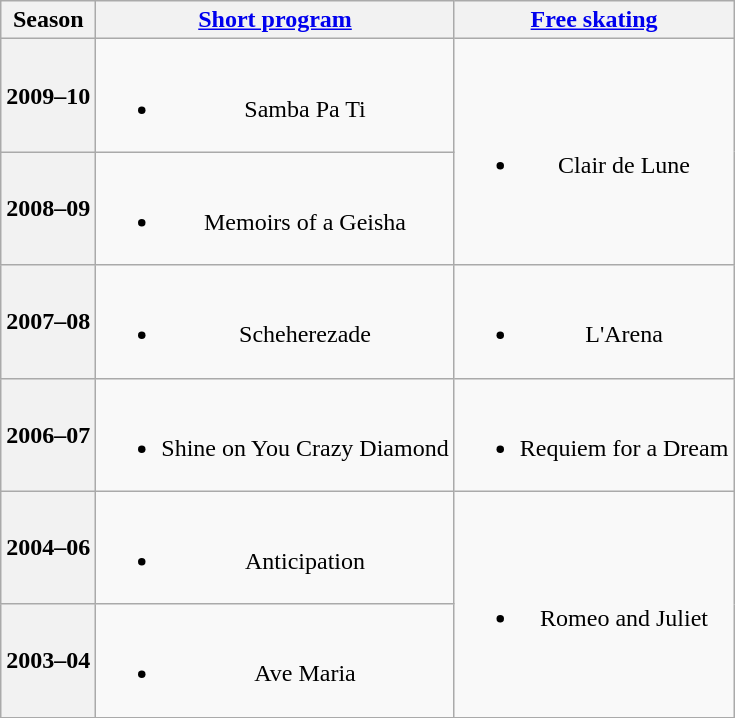<table class="wikitable" style="text-align:center">
<tr>
<th>Season</th>
<th><a href='#'>Short program</a></th>
<th><a href='#'>Free skating</a></th>
</tr>
<tr>
<th>2009–10 <br> </th>
<td><br><ul><li>Samba Pa Ti <br></li></ul></td>
<td rowspan=2><br><ul><li>Clair de Lune <br></li></ul></td>
</tr>
<tr>
<th>2008–09 <br> </th>
<td><br><ul><li>Memoirs of a Geisha <br></li></ul></td>
</tr>
<tr>
<th>2007–08 <br> </th>
<td><br><ul><li>Scheherezade <br></li></ul></td>
<td><br><ul><li>L'Arena <br></li></ul></td>
</tr>
<tr>
<th>2006–07 <br> </th>
<td><br><ul><li>Shine on You Crazy Diamond <br></li></ul></td>
<td><br><ul><li>Requiem for a Dream <br></li></ul></td>
</tr>
<tr>
<th>2004–06 <br> </th>
<td><br><ul><li>Anticipation <br></li></ul></td>
<td rowspan=2><br><ul><li>Romeo and Juliet <br></li></ul></td>
</tr>
<tr>
<th>2003–04 <br> </th>
<td><br><ul><li>Ave Maria</li></ul></td>
</tr>
</table>
